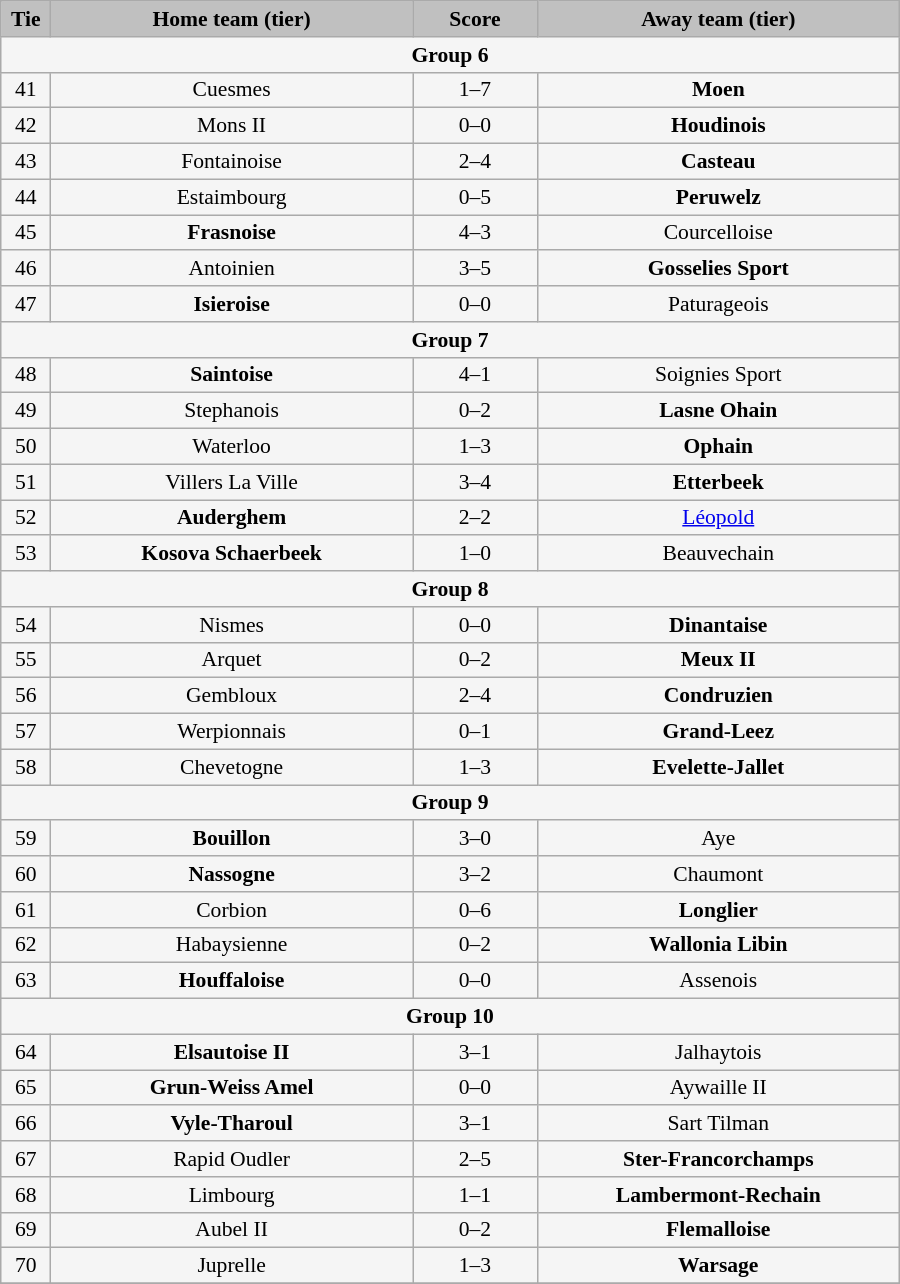<table class="wikitable" style="width: 600px; background:WhiteSmoke; text-align:center; font-size:90%">
<tr>
<td scope="col" style="width:  5.00%; background:silver;"><strong>Tie</strong></td>
<td scope="col" style="width: 36.25%; background:silver;"><strong>Home team (tier)</strong></td>
<td scope="col" style="width: 12.50%; background:silver;"><strong>Score</strong></td>
<td scope="col" style="width: 36.25%; background:silver;"><strong>Away team (tier)</strong></td>
</tr>
<tr>
<td colspan=4 scope="col" background:silver;"><strong>Group 6</strong></td>
</tr>
<tr>
<td>41</td>
<td>Cuesmes</td>
<td>1–7</td>
<td><strong>Moen</strong></td>
</tr>
<tr>
<td>42</td>
<td>Mons II</td>
<td>0–0 </td>
<td><strong>Houdinois</strong></td>
</tr>
<tr>
<td>43</td>
<td>Fontainoise</td>
<td>2–4</td>
<td><strong>Casteau</strong></td>
</tr>
<tr>
<td>44</td>
<td>Estaimbourg</td>
<td>0–5</td>
<td><strong>Peruwelz</strong></td>
</tr>
<tr>
<td>45</td>
<td><strong>Frasnoise</strong></td>
<td>4–3</td>
<td>Courcelloise</td>
</tr>
<tr>
<td>46</td>
<td>Antoinien</td>
<td>3–5</td>
<td><strong>Gosselies Sport</strong></td>
</tr>
<tr>
<td>47</td>
<td><strong>Isieroise</strong></td>
<td>0–0 </td>
<td>Paturageois</td>
</tr>
<tr>
<td colspan=4 scope="col" background:silver;"><strong>Group 7</strong></td>
</tr>
<tr>
<td>48</td>
<td><strong>Saintoise</strong></td>
<td>4–1</td>
<td>Soignies Sport</td>
</tr>
<tr>
<td>49</td>
<td>Stephanois</td>
<td>0–2</td>
<td><strong>Lasne Ohain</strong></td>
</tr>
<tr>
<td>50</td>
<td>Waterloo</td>
<td>1–3</td>
<td><strong>Ophain</strong></td>
</tr>
<tr>
<td>51</td>
<td>Villers La Ville</td>
<td>3–4</td>
<td><strong>Etterbeek</strong></td>
</tr>
<tr>
<td>52</td>
<td><strong>Auderghem</strong></td>
<td>2–2 </td>
<td><a href='#'>Léopold</a></td>
</tr>
<tr>
<td>53</td>
<td><strong>Kosova Schaerbeek</strong></td>
<td>1–0</td>
<td>Beauvechain</td>
</tr>
<tr>
<td colspan=4 scope="col" background:silver;"><strong>Group 8</strong></td>
</tr>
<tr>
<td>54</td>
<td>Nismes</td>
<td>0–0 </td>
<td><strong>Dinantaise</strong></td>
</tr>
<tr>
<td>55</td>
<td>Arquet</td>
<td>0–2</td>
<td><strong>Meux II</strong></td>
</tr>
<tr>
<td>56</td>
<td>Gembloux</td>
<td>2–4</td>
<td><strong>Condruzien</strong></td>
</tr>
<tr>
<td>57</td>
<td>Werpionnais</td>
<td>0–1</td>
<td><strong>Grand-Leez</strong></td>
</tr>
<tr>
<td>58</td>
<td>Chevetogne</td>
<td>1–3</td>
<td><strong>Evelette-Jallet</strong></td>
</tr>
<tr>
<td colspan=4 scope="col" background:silver;"><strong>Group 9</strong></td>
</tr>
<tr>
<td>59</td>
<td><strong>Bouillon</strong></td>
<td>3–0</td>
<td>Aye</td>
</tr>
<tr>
<td>60</td>
<td><strong>Nassogne</strong></td>
<td>3–2</td>
<td>Chaumont</td>
</tr>
<tr>
<td>61</td>
<td>Corbion</td>
<td>0–6</td>
<td><strong>Longlier</strong></td>
</tr>
<tr>
<td>62</td>
<td>Habaysienne</td>
<td>0–2</td>
<td><strong>Wallonia Libin</strong></td>
</tr>
<tr>
<td>63</td>
<td><strong>Houffaloise</strong></td>
<td>0–0 </td>
<td>Assenois</td>
</tr>
<tr>
<td colspan=4 scope="col" background:silver;"><strong>Group 10</strong></td>
</tr>
<tr>
<td>64</td>
<td><strong>Elsautoise II</strong></td>
<td>3–1</td>
<td>Jalhaytois</td>
</tr>
<tr>
<td>65</td>
<td><strong>Grun-Weiss Amel</strong></td>
<td>0–0 </td>
<td>Aywaille II</td>
</tr>
<tr>
<td>66</td>
<td><strong>Vyle-Tharoul</strong></td>
<td>3–1</td>
<td>Sart Tilman</td>
</tr>
<tr>
<td>67</td>
<td>Rapid Oudler</td>
<td>2–5</td>
<td><strong>Ster-Francorchamps</strong></td>
</tr>
<tr>
<td>68</td>
<td>Limbourg</td>
<td>1–1 </td>
<td><strong>Lambermont-Rechain</strong></td>
</tr>
<tr>
<td>69</td>
<td>Aubel II</td>
<td>0–2</td>
<td><strong>Flemalloise</strong></td>
</tr>
<tr>
<td>70</td>
<td>Juprelle</td>
<td>1–3</td>
<td><strong>Warsage</strong></td>
</tr>
<tr>
</tr>
</table>
